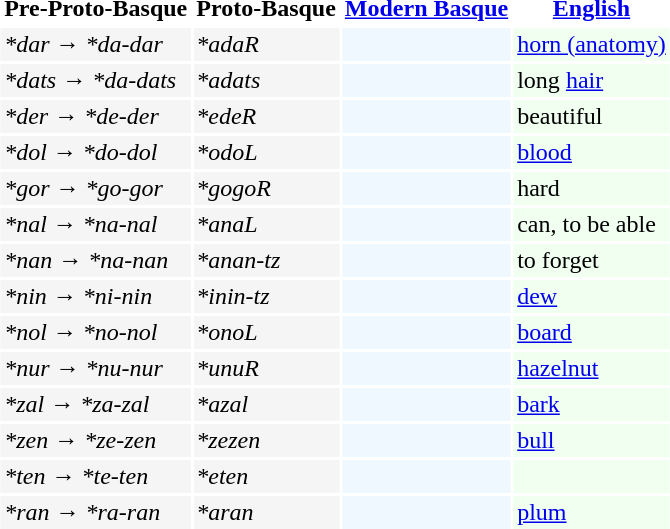<table align="center" border="0" cellpadding="2" cellspacing="2">
<tr>
<th>Pre-Proto-Basque</th>
<th>Proto-Basque</th>
<th><a href='#'>Modern Basque</a></th>
<th><a href='#'>English</a></th>
</tr>
<tr ---->
<td bgcolor=whitesmoke><em>*dar</em> → <em>*da-dar</em></td>
<td bgcolor=whitesmoke><em>*adaR</em></td>
<td bgcolor=aliceblue></td>
<td bgcolor=honeydew><a href='#'>horn (anatomy)</a></td>
</tr>
<tr ---->
<td bgcolor=whitesmoke><em>*dats</em> → <em>*da-dats</em></td>
<td bgcolor=whitesmoke><em>*adats</em></td>
<td bgcolor=aliceblue></td>
<td bgcolor=honeydew>long <a href='#'>hair</a></td>
</tr>
<tr ---->
<td bgcolor=whitesmoke><em>*der</em> → <em>*de-der</em></td>
<td bgcolor=whitesmoke><em>*edeR</em></td>
<td bgcolor=aliceblue></td>
<td bgcolor=honeydew>beautiful</td>
</tr>
<tr ---->
<td bgcolor=whitesmoke><em>*dol</em> → <em>*do-dol</em></td>
<td bgcolor=whitesmoke><em>*odoL</em></td>
<td bgcolor=aliceblue></td>
<td bgcolor=honeydew><a href='#'>blood</a></td>
</tr>
<tr -->
<td bgcolor=whitesmoke><em>*gor</em> → <em>*go-gor</em></td>
<td bgcolor=whitesmoke><em>*gogoR</em></td>
<td bgcolor=aliceblue></td>
<td bgcolor=honeydew>hard</td>
</tr>
<tr ---->
<td bgcolor=whitesmoke><em>*nal</em> → <em>*na-nal</em></td>
<td bgcolor=whitesmoke><em>*anaL</em></td>
<td bgcolor=aliceblue></td>
<td bgcolor=honeydew>can, to be able</td>
</tr>
<tr ---->
<td bgcolor=whitesmoke><em>*nan</em> → <em>*na-nan</em></td>
<td bgcolor=whitesmoke><em>*anan-tz</em></td>
<td bgcolor=aliceblue></td>
<td bgcolor=honeydew>to forget</td>
</tr>
<tr ---->
<td bgcolor=whitesmoke><em>*nin</em> → <em>*ni-nin</em></td>
<td bgcolor=whitesmoke><em>*inin-tz</em></td>
<td bgcolor=aliceblue></td>
<td bgcolor=honeydew><a href='#'>dew</a></td>
</tr>
<tr ---->
<td bgcolor=whitesmoke><em>*nol</em> → <em>*no-nol</em></td>
<td bgcolor=whitesmoke><em>*onoL</em></td>
<td bgcolor=aliceblue></td>
<td bgcolor=honeydew><a href='#'>board</a></td>
</tr>
<tr ---->
<td bgcolor=whitesmoke><em>*nur</em> → <em>*nu-nur</em></td>
<td bgcolor=whitesmoke><em>*unuR</em></td>
<td bgcolor=aliceblue></td>
<td bgcolor=honeydew><a href='#'>hazelnut</a></td>
</tr>
<tr ---->
<td bgcolor=whitesmoke><em>*zal</em> → <em>*za-zal</em></td>
<td bgcolor=whitesmoke><em>*azal</em></td>
<td bgcolor=aliceblue></td>
<td bgcolor=honeydew><a href='#'>bark</a></td>
</tr>
<tr ---->
<td bgcolor=whitesmoke><em>*zen</em> → <em>*ze-zen</em></td>
<td bgcolor=whitesmoke><em>*zezen</em></td>
<td bgcolor=aliceblue></td>
<td bgcolor=honeydew><a href='#'>bull</a></td>
</tr>
<tr ---->
<td bgcolor=whitesmoke><em>*ten</em> → <em>*te-ten</em></td>
<td bgcolor=whitesmoke><em>*eten</em></td>
<td bgcolor=aliceblue></td>
<td bgcolor=honeydew></td>
</tr>
<tr ---->
<td bgcolor=whitesmoke><em>*ran</em> → <em>*ra-ran</em></td>
<td bgcolor=whitesmoke><em>*aran</em></td>
<td bgcolor=aliceblue></td>
<td bgcolor=honeydew><a href='#'>plum</a></td>
</tr>
</table>
